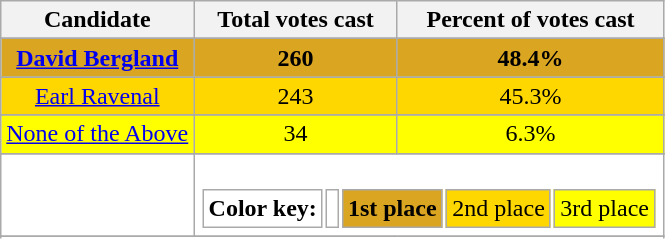<table class="wikitable" style="text-align:center;">
<tr>
<th>Candidate</th>
<th>Total votes cast</th>
<th>Percent of votes cast</th>
</tr>
<tr>
</tr>
<tr bgcolor="Goldenrod">
<td><strong><a href='#'>David Bergland</a></strong></td>
<td bgcolor="Goldenrod"><strong>260</strong></td>
<td><strong>48.4%</strong></td>
</tr>
<tr>
</tr>
<tr bgcolor="Gold">
<td><a href='#'>Earl Ravenal</a></td>
<td bgcolor="Gold">243</td>
<td>45.3%</td>
</tr>
<tr>
</tr>
<tr bgcolor="Yellow">
<td><a href='#'>None of the Above</a></td>
<td bgcolor="Yellow">34</td>
<td>6.3%</td>
</tr>
<tr>
</tr>
<tr bgcolor="#FFFFFF">
<td></td>
<td colspan="5"><br><table align="left">
<tr>
<td><strong>Color key:</strong></td>
<td></td>
<td bgcolor="Goldenrod"><strong>1st place</strong></td>
<td bgcolor="Gold">2nd place</td>
<td bgcolor="Yellow">3rd place</td>
</tr>
</table>
</td>
</tr>
<tr>
</tr>
<tr>
</tr>
</table>
